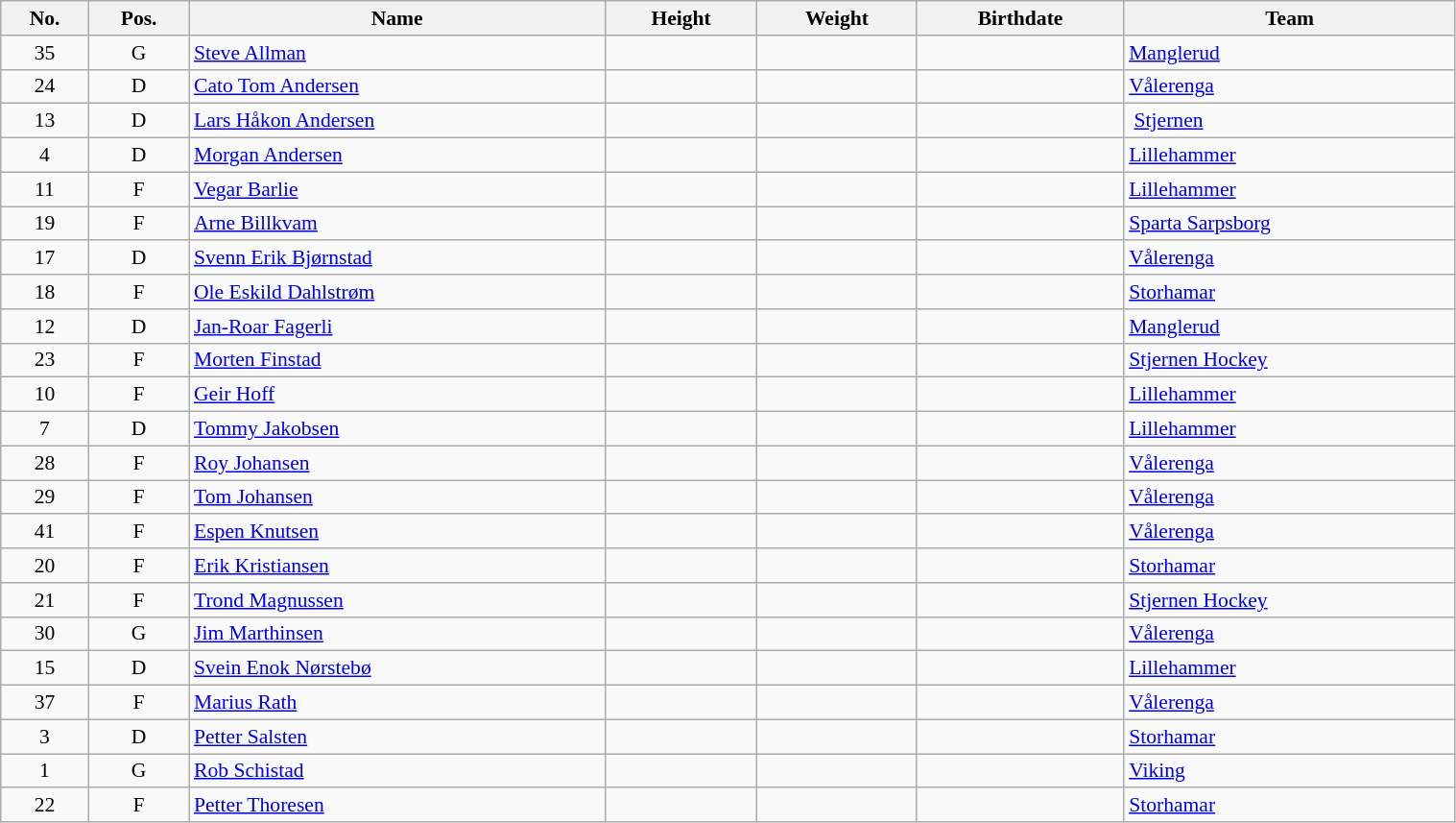<table class="wikitable sortable" width="80%" style="font-size: 90%; text-align: center;">
<tr>
<th>No.</th>
<th>Pos.</th>
<th>Name</th>
<th>Height</th>
<th>Weight</th>
<th>Birthdate</th>
<th>Team</th>
</tr>
<tr>
<td>35</td>
<td>G</td>
<td style="text-align:left;"><a href='#'>Steve Allman</a></td>
<td></td>
<td></td>
<td style="text-align:right;"></td>
<td style="text-align:left;"> <a href='#'>Manglerud</a></td>
</tr>
<tr>
<td>24</td>
<td>D</td>
<td style="text-align:left;"><a href='#'>Cato Tom Andersen</a></td>
<td></td>
<td></td>
<td style="text-align:right;"></td>
<td style="text-align:left;"> <a href='#'>Vålerenga</a></td>
</tr>
<tr>
<td>13</td>
<td>D</td>
<td style="text-align:left;"><a href='#'>Lars Håkon Andersen</a></td>
<td></td>
<td></td>
<td style="text-align:right;"></td>
<td style="text-align:left;"> <a href='#'>Stjernen</a></td>
</tr>
<tr>
<td>4</td>
<td>D</td>
<td style="text-align:left;"><a href='#'>Morgan Andersen</a></td>
<td></td>
<td></td>
<td style="text-align:right;"></td>
<td style="text-align:left;"> <a href='#'>Lillehammer</a></td>
</tr>
<tr>
<td>11</td>
<td>F</td>
<td style="text-align:left;"><a href='#'>Vegar Barlie</a></td>
<td></td>
<td></td>
<td style="text-align:right;"></td>
<td style="text-align:left;"> <a href='#'>Lillehammer</a></td>
</tr>
<tr>
<td>19</td>
<td>F</td>
<td style="text-align:left;"><a href='#'>Arne Billkvam</a></td>
<td></td>
<td></td>
<td style="text-align:right;"></td>
<td style="text-align:left;"> <a href='#'>Sparta Sarpsborg</a></td>
</tr>
<tr>
<td>17</td>
<td>D</td>
<td style="text-align:left;"><a href='#'>Svenn Erik Bjørnstad</a></td>
<td></td>
<td></td>
<td style="text-align:right;"></td>
<td style="text-align:left;"> <a href='#'>Vålerenga</a></td>
</tr>
<tr>
<td>18</td>
<td>F</td>
<td style="text-align:left;"><a href='#'>Ole Eskild Dahlstrøm</a></td>
<td></td>
<td></td>
<td style="text-align:right;"></td>
<td style="text-align:left;"> <a href='#'>Storhamar</a></td>
</tr>
<tr>
<td>12</td>
<td>D</td>
<td style="text-align:left;"><a href='#'>Jan-Roar Fagerli</a></td>
<td></td>
<td></td>
<td style="text-align:right;"></td>
<td style="text-align:left;"> <a href='#'>Manglerud</a></td>
</tr>
<tr>
<td>23</td>
<td>F</td>
<td style="text-align:left;"><a href='#'>Morten Finstad</a></td>
<td></td>
<td></td>
<td style="text-align:right;"></td>
<td style="text-align:left;"> <a href='#'>Stjernen Hockey</a></td>
</tr>
<tr>
<td>10</td>
<td>F</td>
<td style="text-align:left;"><a href='#'>Geir Hoff</a></td>
<td></td>
<td></td>
<td style="text-align:right;"></td>
<td style="text-align:left;"> <a href='#'>Lillehammer</a></td>
</tr>
<tr>
<td>7</td>
<td>D</td>
<td style="text-align:left;"><a href='#'>Tommy Jakobsen</a></td>
<td></td>
<td></td>
<td style="text-align:right;"></td>
<td style="text-align:left;"> <a href='#'>Lillehammer</a></td>
</tr>
<tr>
<td>28</td>
<td>F</td>
<td style="text-align:left;"><a href='#'>Roy Johansen</a></td>
<td></td>
<td></td>
<td style="text-align:right;"></td>
<td style="text-align:left;"> <a href='#'>Vålerenga</a></td>
</tr>
<tr>
<td>29</td>
<td>F</td>
<td style="text-align:left;"><a href='#'>Tom Johansen</a></td>
<td></td>
<td></td>
<td style="text-align:right;"></td>
<td style="text-align:left;"> <a href='#'>Vålerenga</a></td>
</tr>
<tr>
<td>41</td>
<td>F</td>
<td style="text-align:left;"><a href='#'>Espen Knutsen</a></td>
<td></td>
<td></td>
<td style="text-align:right;"></td>
<td style="text-align:left;"> <a href='#'>Vålerenga</a></td>
</tr>
<tr>
<td>20</td>
<td>F</td>
<td style="text-align:left;"><a href='#'>Erik Kristiansen</a></td>
<td></td>
<td></td>
<td style="text-align:right;"></td>
<td style="text-align:left;"> <a href='#'>Storhamar</a></td>
</tr>
<tr>
<td>21</td>
<td>F</td>
<td style="text-align:left;"><a href='#'>Trond Magnussen</a></td>
<td></td>
<td></td>
<td style="text-align:right;"></td>
<td style="text-align:left;"> <a href='#'>Stjernen Hockey</a></td>
</tr>
<tr>
<td>30</td>
<td>G</td>
<td style="text-align:left;"><a href='#'>Jim Marthinsen</a></td>
<td></td>
<td></td>
<td style="text-align:right;"></td>
<td style="text-align:left;"> <a href='#'>Vålerenga</a></td>
</tr>
<tr>
<td>15</td>
<td>D</td>
<td style="text-align:left;"><a href='#'>Svein Enok Nørstebø</a></td>
<td></td>
<td></td>
<td style="text-align:right;"></td>
<td style="text-align:left;"> <a href='#'>Lillehammer</a></td>
</tr>
<tr>
<td>37</td>
<td>F</td>
<td style="text-align:left;"><a href='#'>Marius Rath</a></td>
<td></td>
<td></td>
<td style="text-align:right;"></td>
<td style="text-align:left;"> <a href='#'>Vålerenga</a></td>
</tr>
<tr>
<td>3</td>
<td>D</td>
<td style="text-align:left;"><a href='#'>Petter Salsten</a></td>
<td></td>
<td></td>
<td style="text-align:right;"></td>
<td style="text-align:left;"> <a href='#'>Storhamar</a></td>
</tr>
<tr>
<td>1</td>
<td>G</td>
<td style="text-align:left;"><a href='#'>Rob Schistad</a></td>
<td></td>
<td></td>
<td style="text-align:right;"></td>
<td style="text-align:left;"> <a href='#'>Viking</a></td>
</tr>
<tr>
<td>22</td>
<td>F</td>
<td style="text-align:left;"><a href='#'>Petter Thoresen</a></td>
<td></td>
<td></td>
<td style="text-align:right;"></td>
<td style="text-align:left;"> <a href='#'>Storhamar</a></td>
</tr>
</table>
